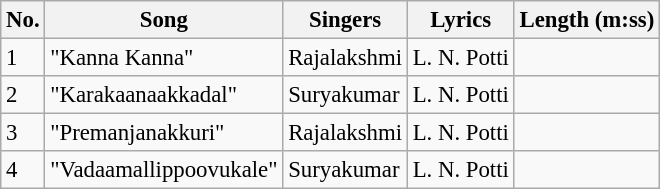<table class="wikitable" style="font-size:95%;">
<tr>
<th>No.</th>
<th>Song</th>
<th>Singers</th>
<th>Lyrics</th>
<th>Length (m:ss)</th>
</tr>
<tr>
<td>1</td>
<td>"Kanna Kanna"</td>
<td>Rajalakshmi</td>
<td>L. N. Potti</td>
<td></td>
</tr>
<tr>
<td>2</td>
<td>"Karakaanaakkadal"</td>
<td>Suryakumar</td>
<td>L. N. Potti</td>
<td></td>
</tr>
<tr>
<td>3</td>
<td>"Premanjanakkuri"</td>
<td>Rajalakshmi</td>
<td>L. N. Potti</td>
<td></td>
</tr>
<tr>
<td>4</td>
<td>"Vadaamallippoovukale"</td>
<td>Suryakumar</td>
<td>L. N. Potti</td>
<td></td>
</tr>
</table>
